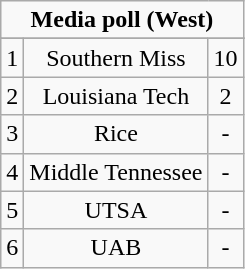<table class="wikitable">
<tr align="center">
<td align="center" Colspan="3"><strong>Media poll (West)</strong></td>
</tr>
<tr align="center">
</tr>
<tr align="center">
<td>1</td>
<td>Southern Miss</td>
<td>10</td>
</tr>
<tr align="center">
<td>2</td>
<td>Louisiana Tech</td>
<td>2</td>
</tr>
<tr align="center">
<td>3</td>
<td>Rice</td>
<td>-</td>
</tr>
<tr align="center">
<td>4</td>
<td>Middle Tennessee</td>
<td>-</td>
</tr>
<tr align="center">
<td>5</td>
<td>UTSA</td>
<td>-</td>
</tr>
<tr align="center">
<td>6</td>
<td>UAB</td>
<td>-</td>
</tr>
</table>
